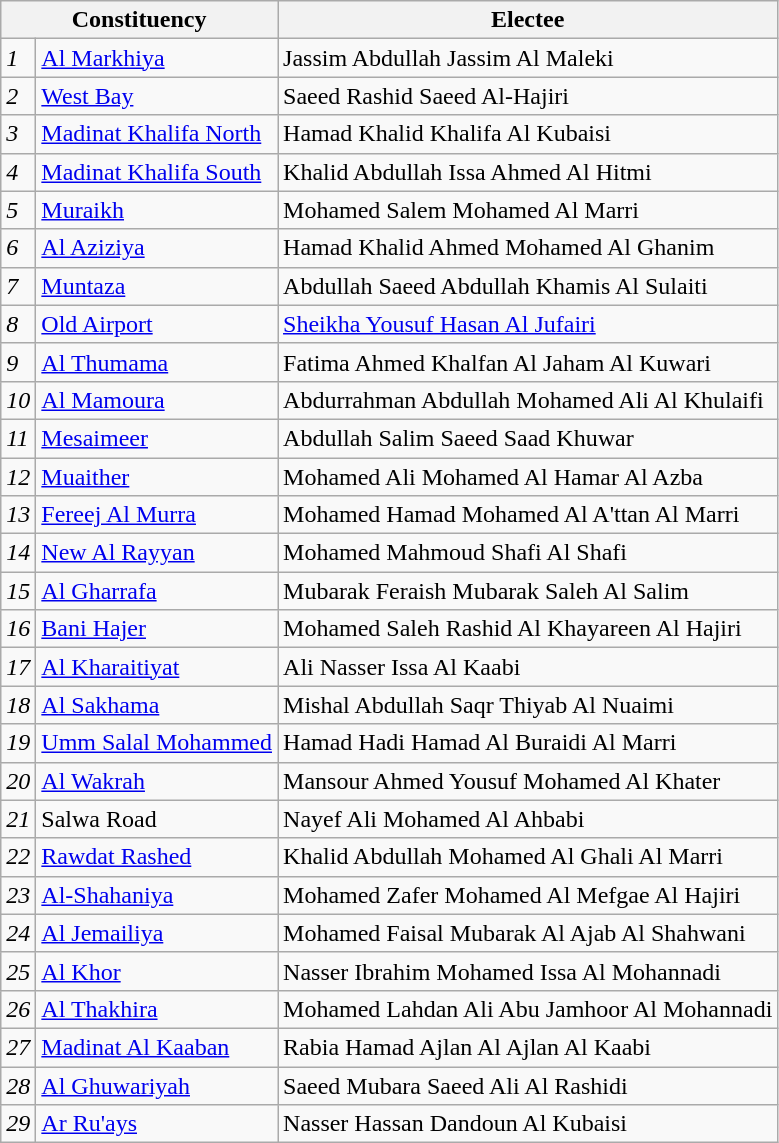<table class="wikitable">
<tr>
<th colspan="2">Constituency</th>
<th>Electee</th>
</tr>
<tr>
<td><em>1</em></td>
<td><a href='#'>Al Markhiya</a></td>
<td>Jassim Abdullah Jassim Al Maleki</td>
</tr>
<tr>
<td><em>2</em></td>
<td><a href='#'>West Bay</a></td>
<td>Saeed Rashid Saeed Al-Hajiri</td>
</tr>
<tr>
<td><em>3</em></td>
<td><a href='#'>Madinat Khalifa North</a></td>
<td>Hamad Khalid Khalifa Al Kubaisi</td>
</tr>
<tr>
<td><em>4</em></td>
<td><a href='#'>Madinat Khalifa South</a></td>
<td>Khalid Abdullah Issa Ahmed Al Hitmi</td>
</tr>
<tr>
<td><em>5</em></td>
<td><a href='#'>Muraikh</a></td>
<td>Mohamed Salem Mohamed Al Marri</td>
</tr>
<tr>
<td><em>6</em></td>
<td><a href='#'>Al Aziziya</a></td>
<td>Hamad Khalid Ahmed Mohamed Al Ghanim</td>
</tr>
<tr>
<td><em>7</em></td>
<td><a href='#'>Muntaza</a></td>
<td>Abdullah Saeed Abdullah Khamis Al Sulaiti</td>
</tr>
<tr>
<td><em>8</em></td>
<td><a href='#'>Old Airport</a></td>
<td><a href='#'>Sheikha Yousuf Hasan Al Jufairi</a></td>
</tr>
<tr>
<td><em>9</em></td>
<td><a href='#'>Al Thumama</a></td>
<td>Fatima Ahmed Khalfan Al Jaham Al Kuwari</td>
</tr>
<tr>
<td><em>10</em></td>
<td><a href='#'>Al Mamoura</a></td>
<td>Abdurrahman Abdullah Mohamed Ali Al Khulaifi</td>
</tr>
<tr>
<td><em>11</em></td>
<td><a href='#'>Mesaimeer</a></td>
<td>Abdullah Salim Saeed Saad Khuwar</td>
</tr>
<tr>
<td><em>12</em></td>
<td><a href='#'>Muaither</a></td>
<td>Mohamed Ali Mohamed Al Hamar Al Azba</td>
</tr>
<tr>
<td><em>13</em></td>
<td><a href='#'>Fereej Al Murra</a></td>
<td>Mohamed Hamad Mohamed Al A'ttan Al Marri</td>
</tr>
<tr>
<td><em>14</em></td>
<td><a href='#'>New Al Rayyan</a></td>
<td>Mohamed Mahmoud Shafi Al Shafi</td>
</tr>
<tr>
<td><em>15</em></td>
<td><a href='#'>Al Gharrafa</a></td>
<td>Mubarak Feraish Mubarak Saleh Al Salim</td>
</tr>
<tr>
<td><em>16</em></td>
<td><a href='#'>Bani Hajer</a></td>
<td>Mohamed Saleh Rashid Al Khayareen Al Hajiri</td>
</tr>
<tr>
<td><em>17</em></td>
<td><a href='#'>Al Kharaitiyat</a></td>
<td>Ali Nasser Issa Al Kaabi</td>
</tr>
<tr>
<td><em>18</em></td>
<td><a href='#'>Al Sakhama</a></td>
<td>Mishal Abdullah Saqr Thiyab Al Nuaimi</td>
</tr>
<tr>
<td><em>19</em></td>
<td><a href='#'>Umm Salal Mohammed</a></td>
<td>Hamad Hadi Hamad Al Buraidi Al Marri</td>
</tr>
<tr>
<td><em>20</em></td>
<td><a href='#'>Al Wakrah</a></td>
<td>Mansour Ahmed Yousuf Mohamed Al Khater</td>
</tr>
<tr>
<td><em>21</em></td>
<td>Salwa Road</td>
<td>Nayef Ali Mohamed Al Ahbabi</td>
</tr>
<tr>
<td><em>22</em></td>
<td><a href='#'>Rawdat Rashed</a></td>
<td>Khalid Abdullah Mohamed Al Ghali Al Marri</td>
</tr>
<tr>
<td><em>23</em></td>
<td><a href='#'>Al-Shahaniya</a></td>
<td>Mohamed Zafer Mohamed Al Mefgae Al Hajiri</td>
</tr>
<tr>
<td><em>24</em></td>
<td><a href='#'>Al Jemailiya</a></td>
<td>Mohamed Faisal Mubarak Al Ajab Al Shahwani</td>
</tr>
<tr>
<td><em>25</em></td>
<td><a href='#'>Al Khor</a></td>
<td>Nasser Ibrahim Mohamed Issa Al Mohannadi</td>
</tr>
<tr>
<td><em>26</em></td>
<td><a href='#'>Al Thakhira</a></td>
<td>Mohamed Lahdan Ali Abu Jamhoor Al Mohannadi</td>
</tr>
<tr>
<td><em>27</em></td>
<td><a href='#'>Madinat Al Kaaban</a></td>
<td>Rabia Hamad Ajlan Al Ajlan Al Kaabi</td>
</tr>
<tr>
<td><em>28</em></td>
<td><a href='#'>Al Ghuwariyah</a></td>
<td>Saeed Mubara Saeed Ali Al Rashidi</td>
</tr>
<tr>
<td><em>29</em></td>
<td><a href='#'>Ar Ru'ays</a></td>
<td>Nasser Hassan Dandoun Al Kubaisi</td>
</tr>
</table>
